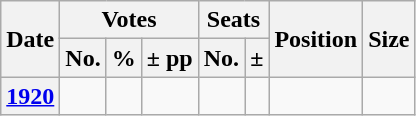<table class=wikitable>
<tr>
<th rowspan="2">Date</th>
<th colspan="3">Votes</th>
<th colspan="2">Seats</th>
<th rowspan="2">Position</th>
<th rowspan="2">Size</th>
</tr>
<tr>
<th>No.</th>
<th>%</th>
<th>± pp</th>
<th>No.</th>
<th>±</th>
</tr>
<tr>
<th><a href='#'>1920</a></th>
<td></td>
<td></td>
<td></td>
<td></td>
<td></td>
<td></td>
<td></td>
</tr>
</table>
